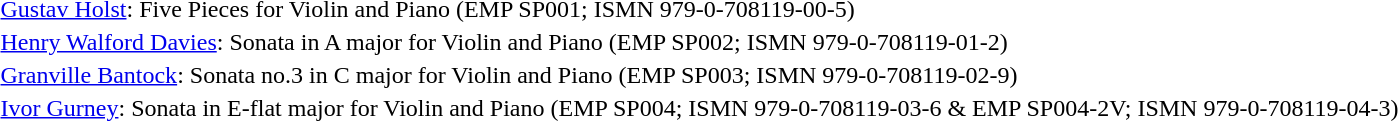<table>
<tr>
<td><a href='#'>Gustav Holst</a>: Five Pieces for Violin and Piano (EMP SP001; ISMN 979-0-708119-00-5)</td>
</tr>
<tr>
<td><a href='#'>Henry Walford Davies</a>: Sonata in A major for Violin and Piano (EMP SP002; ISMN 979-0-708119-01-2)</td>
</tr>
<tr>
<td><a href='#'>Granville Bantock</a>: Sonata no.3 in C major for Violin and Piano (EMP SP003; ISMN 979-0-708119-02-9)</td>
</tr>
<tr>
<td><a href='#'>Ivor Gurney</a>: Sonata in E-flat major for Violin and Piano (EMP SP004; ISMN 979-0-708119-03-6 & EMP SP004-2V; ISMN 979-0-708119-04-3)</td>
</tr>
</table>
